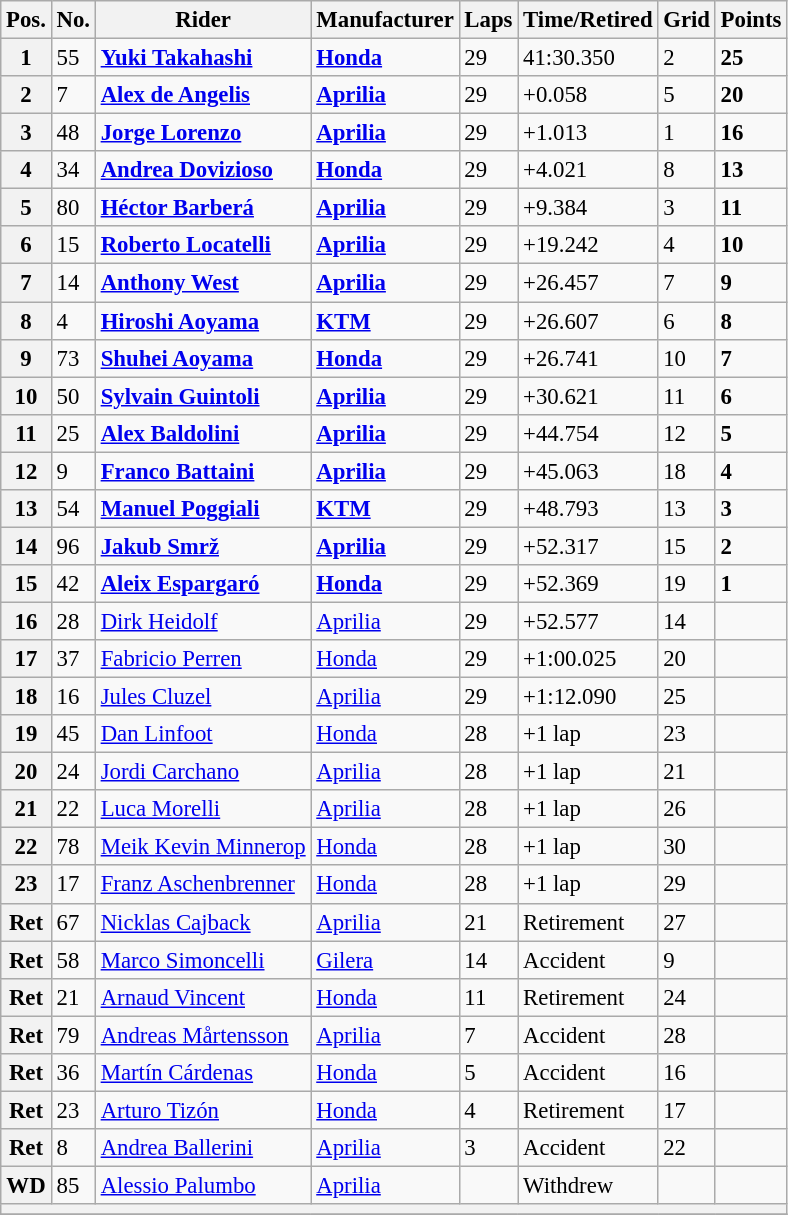<table class="wikitable" style="font-size: 95%;">
<tr>
<th>Pos.</th>
<th>No.</th>
<th>Rider</th>
<th>Manufacturer</th>
<th>Laps</th>
<th>Time/Retired</th>
<th>Grid</th>
<th>Points</th>
</tr>
<tr>
<th>1</th>
<td>55</td>
<td> <strong><a href='#'>Yuki Takahashi</a></strong></td>
<td><strong><a href='#'>Honda</a></strong></td>
<td>29</td>
<td>41:30.350</td>
<td>2</td>
<td><strong>25</strong></td>
</tr>
<tr>
<th>2</th>
<td>7</td>
<td> <strong><a href='#'>Alex de Angelis</a></strong></td>
<td><strong><a href='#'>Aprilia</a></strong></td>
<td>29</td>
<td>+0.058</td>
<td>5</td>
<td><strong>20</strong></td>
</tr>
<tr>
<th>3</th>
<td>48</td>
<td> <strong><a href='#'>Jorge Lorenzo</a></strong></td>
<td><strong><a href='#'>Aprilia</a></strong></td>
<td>29</td>
<td>+1.013</td>
<td>1</td>
<td><strong>16</strong></td>
</tr>
<tr>
<th>4</th>
<td>34</td>
<td> <strong><a href='#'>Andrea Dovizioso</a></strong></td>
<td><strong><a href='#'>Honda</a></strong></td>
<td>29</td>
<td>+4.021</td>
<td>8</td>
<td><strong>13</strong></td>
</tr>
<tr>
<th>5</th>
<td>80</td>
<td> <strong><a href='#'>Héctor Barberá</a></strong></td>
<td><strong><a href='#'>Aprilia</a></strong></td>
<td>29</td>
<td>+9.384</td>
<td>3</td>
<td><strong>11</strong></td>
</tr>
<tr>
<th>6</th>
<td>15</td>
<td> <strong><a href='#'>Roberto Locatelli</a></strong></td>
<td><strong><a href='#'>Aprilia</a></strong></td>
<td>29</td>
<td>+19.242</td>
<td>4</td>
<td><strong>10</strong></td>
</tr>
<tr>
<th>7</th>
<td>14</td>
<td> <strong><a href='#'>Anthony West</a></strong></td>
<td><strong><a href='#'>Aprilia</a></strong></td>
<td>29</td>
<td>+26.457</td>
<td>7</td>
<td><strong>9</strong></td>
</tr>
<tr>
<th>8</th>
<td>4</td>
<td> <strong><a href='#'>Hiroshi Aoyama</a></strong></td>
<td><strong><a href='#'>KTM</a></strong></td>
<td>29</td>
<td>+26.607</td>
<td>6</td>
<td><strong>8</strong></td>
</tr>
<tr>
<th>9</th>
<td>73</td>
<td> <strong><a href='#'>Shuhei Aoyama</a></strong></td>
<td><strong><a href='#'>Honda</a></strong></td>
<td>29</td>
<td>+26.741</td>
<td>10</td>
<td><strong>7</strong></td>
</tr>
<tr>
<th>10</th>
<td>50</td>
<td> <strong><a href='#'>Sylvain Guintoli</a></strong></td>
<td><strong><a href='#'>Aprilia</a></strong></td>
<td>29</td>
<td>+30.621</td>
<td>11</td>
<td><strong>6</strong></td>
</tr>
<tr>
<th>11</th>
<td>25</td>
<td> <strong><a href='#'>Alex Baldolini</a></strong></td>
<td><strong><a href='#'>Aprilia</a></strong></td>
<td>29</td>
<td>+44.754</td>
<td>12</td>
<td><strong>5</strong></td>
</tr>
<tr>
<th>12</th>
<td>9</td>
<td> <strong><a href='#'>Franco Battaini</a></strong></td>
<td><strong><a href='#'>Aprilia</a></strong></td>
<td>29</td>
<td>+45.063</td>
<td>18</td>
<td><strong>4</strong></td>
</tr>
<tr>
<th>13</th>
<td>54</td>
<td> <strong><a href='#'>Manuel Poggiali</a></strong></td>
<td><strong><a href='#'>KTM</a></strong></td>
<td>29</td>
<td>+48.793</td>
<td>13</td>
<td><strong>3</strong></td>
</tr>
<tr>
<th>14</th>
<td>96</td>
<td> <strong><a href='#'>Jakub Smrž</a></strong></td>
<td><strong><a href='#'>Aprilia</a></strong></td>
<td>29</td>
<td>+52.317</td>
<td>15</td>
<td><strong>2</strong></td>
</tr>
<tr>
<th>15</th>
<td>42</td>
<td> <strong><a href='#'>Aleix Espargaró</a></strong></td>
<td><strong><a href='#'>Honda</a></strong></td>
<td>29</td>
<td>+52.369</td>
<td>19</td>
<td><strong>1</strong></td>
</tr>
<tr>
<th>16</th>
<td>28</td>
<td> <a href='#'>Dirk Heidolf</a></td>
<td><a href='#'>Aprilia</a></td>
<td>29</td>
<td>+52.577</td>
<td>14</td>
<td></td>
</tr>
<tr>
<th>17</th>
<td>37</td>
<td> <a href='#'>Fabricio Perren</a></td>
<td><a href='#'>Honda</a></td>
<td>29</td>
<td>+1:00.025</td>
<td>20</td>
<td></td>
</tr>
<tr>
<th>18</th>
<td>16</td>
<td> <a href='#'>Jules Cluzel</a></td>
<td><a href='#'>Aprilia</a></td>
<td>29</td>
<td>+1:12.090</td>
<td>25</td>
<td></td>
</tr>
<tr>
<th>19</th>
<td>45</td>
<td> <a href='#'>Dan Linfoot</a></td>
<td><a href='#'>Honda</a></td>
<td>28</td>
<td>+1 lap</td>
<td>23</td>
<td></td>
</tr>
<tr>
<th>20</th>
<td>24</td>
<td> <a href='#'>Jordi Carchano</a></td>
<td><a href='#'>Aprilia</a></td>
<td>28</td>
<td>+1 lap</td>
<td>21</td>
<td></td>
</tr>
<tr>
<th>21</th>
<td>22</td>
<td> <a href='#'>Luca Morelli</a></td>
<td><a href='#'>Aprilia</a></td>
<td>28</td>
<td>+1 lap</td>
<td>26</td>
<td></td>
</tr>
<tr>
<th>22</th>
<td>78</td>
<td> <a href='#'>Meik Kevin Minnerop</a></td>
<td><a href='#'>Honda</a></td>
<td>28</td>
<td>+1 lap</td>
<td>30</td>
<td></td>
</tr>
<tr>
<th>23</th>
<td>17</td>
<td> <a href='#'>Franz Aschenbrenner</a></td>
<td><a href='#'>Honda</a></td>
<td>28</td>
<td>+1 lap</td>
<td>29</td>
<td></td>
</tr>
<tr>
<th>Ret</th>
<td>67</td>
<td> <a href='#'>Nicklas Cajback</a></td>
<td><a href='#'>Aprilia</a></td>
<td>21</td>
<td>Retirement</td>
<td>27</td>
<td></td>
</tr>
<tr>
<th>Ret</th>
<td>58</td>
<td> <a href='#'>Marco Simoncelli</a></td>
<td><a href='#'>Gilera</a></td>
<td>14</td>
<td>Accident</td>
<td>9</td>
<td></td>
</tr>
<tr>
<th>Ret</th>
<td>21</td>
<td> <a href='#'>Arnaud Vincent</a></td>
<td><a href='#'>Honda</a></td>
<td>11</td>
<td>Retirement</td>
<td>24</td>
<td></td>
</tr>
<tr>
<th>Ret</th>
<td>79</td>
<td> <a href='#'>Andreas Mårtensson</a></td>
<td><a href='#'>Aprilia</a></td>
<td>7</td>
<td>Accident</td>
<td>28</td>
<td></td>
</tr>
<tr>
<th>Ret</th>
<td>36</td>
<td> <a href='#'>Martín Cárdenas</a></td>
<td><a href='#'>Honda</a></td>
<td>5</td>
<td>Accident</td>
<td>16</td>
<td></td>
</tr>
<tr>
<th>Ret</th>
<td>23</td>
<td> <a href='#'>Arturo Tizón</a></td>
<td><a href='#'>Honda</a></td>
<td>4</td>
<td>Retirement</td>
<td>17</td>
<td></td>
</tr>
<tr>
<th>Ret</th>
<td>8</td>
<td> <a href='#'>Andrea Ballerini</a></td>
<td><a href='#'>Aprilia</a></td>
<td>3</td>
<td>Accident</td>
<td>22</td>
<td></td>
</tr>
<tr>
<th>WD</th>
<td>85</td>
<td> <a href='#'>Alessio Palumbo</a></td>
<td><a href='#'>Aprilia</a></td>
<td></td>
<td>Withdrew</td>
<td></td>
<td></td>
</tr>
<tr>
<th colspan=8></th>
</tr>
<tr>
</tr>
</table>
